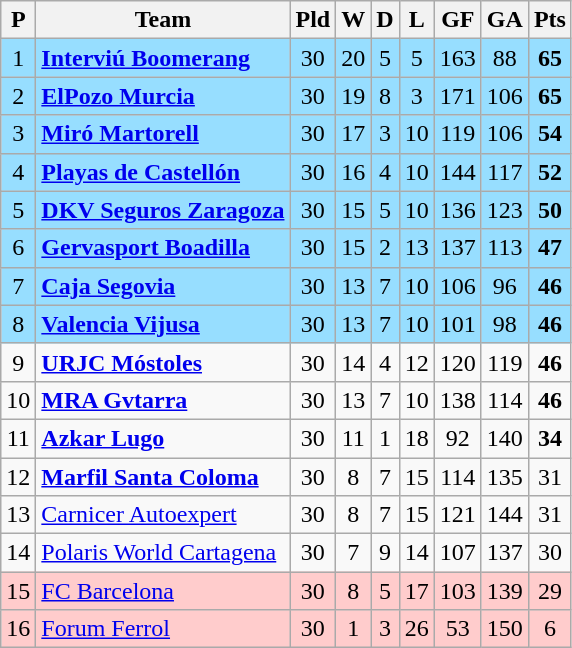<table class="wikitable sortable" style="text-align: center;">
<tr>
<th align="center">P</th>
<th align="center">Team</th>
<th align="center">Pld</th>
<th align="center">W</th>
<th align="center">D</th>
<th align="center">L</th>
<th align="center">GF</th>
<th align="center">GA</th>
<th align="center">Pts</th>
</tr>
<tr ! style="background:#97DEFF;">
<td>1</td>
<td align="left"><strong><a href='#'>Interviú Boomerang</a></strong></td>
<td>30</td>
<td>20</td>
<td>5</td>
<td>5</td>
<td>163</td>
<td>88</td>
<td><strong>65</strong></td>
</tr>
<tr ! style="background:#97DEFF;">
<td>2</td>
<td align="left"><strong><a href='#'>ElPozo Murcia</a></strong></td>
<td>30</td>
<td>19</td>
<td>8</td>
<td>3</td>
<td>171</td>
<td>106</td>
<td><strong>65</strong></td>
</tr>
<tr ! style="background:#97DEFF;">
<td>3</td>
<td align="left"><strong><a href='#'>Miró Martorell</a></strong></td>
<td>30</td>
<td>17</td>
<td>3</td>
<td>10</td>
<td>119</td>
<td>106</td>
<td><strong>54</strong></td>
</tr>
<tr ! style="background:#97DEFF;">
<td>4</td>
<td align="left"><strong><a href='#'>Playas de Castellón</a></strong></td>
<td>30</td>
<td>16</td>
<td>4</td>
<td>10</td>
<td>144</td>
<td>117</td>
<td><strong>52</strong></td>
</tr>
<tr ! style="background:#97DEFF;">
<td>5</td>
<td align="left"><strong><a href='#'>DKV Seguros Zaragoza</a></strong></td>
<td>30</td>
<td>15</td>
<td>5</td>
<td>10</td>
<td>136</td>
<td>123</td>
<td><strong>50</strong></td>
</tr>
<tr ! style="background:#97DEFF;">
<td>6</td>
<td align="left"><strong><a href='#'>Gervasport Boadilla</a></strong></td>
<td>30</td>
<td>15</td>
<td>2</td>
<td>13</td>
<td>137</td>
<td>113</td>
<td><strong>47</strong></td>
</tr>
<tr ! style="background:#97DEFF;">
<td>7</td>
<td align="left"><strong><a href='#'>Caja Segovia</a></strong></td>
<td>30</td>
<td>13</td>
<td>7</td>
<td>10</td>
<td>106</td>
<td>96</td>
<td><strong>46</strong></td>
</tr>
<tr ! style="background:#97DEFF;">
<td>8</td>
<td align="left"><strong><a href='#'>Valencia Vijusa</a></strong></td>
<td>30</td>
<td>13</td>
<td>7</td>
<td>10</td>
<td>101</td>
<td>98</td>
<td><strong>46</strong></td>
</tr>
<tr>
<td>9</td>
<td align="left"><strong><a href='#'>URJC Móstoles</a></strong></td>
<td>30</td>
<td>14</td>
<td>4</td>
<td>12</td>
<td>120</td>
<td>119</td>
<td><strong>46</strong></td>
</tr>
<tr>
<td>10</td>
<td align="left"><strong><a href='#'>MRA Gvtarra</a></strong></td>
<td>30</td>
<td>13</td>
<td>7</td>
<td>10</td>
<td>138</td>
<td>114</td>
<td><strong>46</strong></td>
</tr>
<tr>
<td>11</td>
<td align="left"><strong><a href='#'>Azkar Lugo</a></strong></td>
<td>30</td>
<td>11</td>
<td>1</td>
<td>18</td>
<td>92</td>
<td>140</td>
<td><strong>34</strong></td>
</tr>
<tr>
<td>12</td>
<td align="left"><strong><a href='#'>Marfil Santa Coloma</a><em></td>
<td>30</td>
<td>8</td>
<td>7</td>
<td>15</td>
<td>114</td>
<td>135</td>
<td></strong>31<strong></td>
</tr>
<tr>
<td>13</td>
<td align="left"></strong><a href='#'>Carnicer Autoexpert</a><strong></td>
<td>30</td>
<td>8</td>
<td>7</td>
<td>15</td>
<td>121</td>
<td>144</td>
<td></strong>31<strong></td>
</tr>
<tr>
<td>14</td>
<td align="left"></strong><a href='#'>Polaris World Cartagena</a><strong></td>
<td>30</td>
<td>7</td>
<td>9</td>
<td>14</td>
<td>107</td>
<td>137</td>
<td></strong>30<strong></td>
</tr>
<tr ! style="background:#FFCCCC;">
<td>15</td>
<td align="left"></strong><a href='#'>FC Barcelona</a><strong></td>
<td>30</td>
<td>8</td>
<td>5</td>
<td>17</td>
<td>103</td>
<td>139</td>
<td></strong>29<strong></td>
</tr>
<tr ! style="background:#FFCCCC;">
<td>16</td>
<td align="left"></strong><a href='#'>Forum Ferrol</a><strong></td>
<td>30</td>
<td>1</td>
<td>3</td>
<td>26</td>
<td>53</td>
<td>150</td>
<td></strong>6<strong></td>
</tr>
</table>
